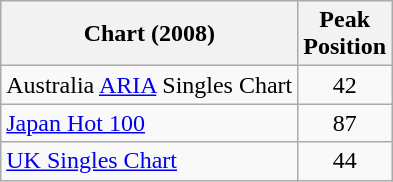<table class="wikitable sortable">
<tr>
<th align="left">Chart (2008)</th>
<th style="text-align:center;">Peak<br> Position</th>
</tr>
<tr>
<td align="left">Australia <a href='#'>ARIA</a> Singles Chart</td>
<td style="text-align:center;">42</td>
</tr>
<tr>
<td align="left"><a href='#'>Japan Hot 100</a></td>
<td style="text-align:center;">87</td>
</tr>
<tr>
<td align="left"><a href='#'>UK Singles Chart</a></td>
<td style="text-align:center;">44</td>
</tr>
</table>
